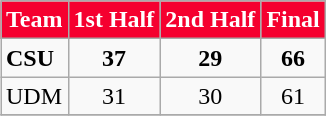<table class="wikitable" align=right>
<tr style="background: #F5002F; color: #FFFFFF">
<td><strong>Team</strong></td>
<td><strong>1st Half</strong></td>
<td><strong>2nd Half</strong></td>
<td><strong>Final</strong></td>
</tr>
<tr>
<td><strong>CSU</strong></td>
<td align=center><strong>37</strong></td>
<td align=center><strong>29</strong></td>
<td align=center><strong>66</strong></td>
</tr>
<tr>
<td>UDM</td>
<td align=center>31</td>
<td align=center>30</td>
<td align=center>61</td>
</tr>
<tr>
</tr>
</table>
